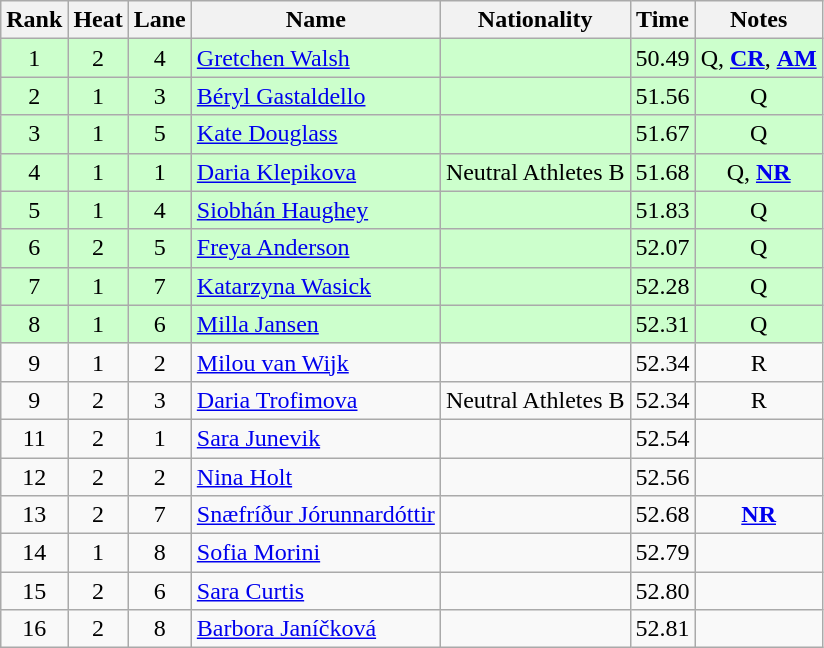<table class="wikitable sortable" style="text-align:center">
<tr>
<th>Rank</th>
<th>Heat</th>
<th>Lane</th>
<th>Name</th>
<th>Nationality</th>
<th>Time</th>
<th>Notes</th>
</tr>
<tr bgcolor=ccffcc>
<td>1</td>
<td>2</td>
<td>4</td>
<td align=left><a href='#'>Gretchen Walsh</a></td>
<td align=left></td>
<td>50.49</td>
<td>Q, <a href='#'><strong>CR</strong></a>, <a href='#'><strong>AM</strong></a></td>
</tr>
<tr bgcolor=ccffcc>
<td>2</td>
<td>1</td>
<td>3</td>
<td align=left><a href='#'>Béryl Gastaldello</a></td>
<td align=left></td>
<td>51.56</td>
<td>Q</td>
</tr>
<tr bgcolor=ccffcc>
<td>3</td>
<td>1</td>
<td>5</td>
<td align=left><a href='#'>Kate Douglass</a></td>
<td align=left></td>
<td>51.67</td>
<td>Q</td>
</tr>
<tr bgcolor=ccffcc>
<td>4</td>
<td>1</td>
<td>1</td>
<td align=left><a href='#'>Daria Klepikova</a></td>
<td align=left> Neutral Athletes B</td>
<td>51.68</td>
<td>Q, <strong><a href='#'>NR</a></strong></td>
</tr>
<tr bgcolor=ccffcc>
<td>5</td>
<td>1</td>
<td>4</td>
<td align=left><a href='#'>Siobhán Haughey</a></td>
<td align=left></td>
<td>51.83</td>
<td>Q</td>
</tr>
<tr bgcolor=ccffcc>
<td>6</td>
<td>2</td>
<td>5</td>
<td align=left><a href='#'>Freya Anderson</a></td>
<td align=left></td>
<td>52.07</td>
<td>Q</td>
</tr>
<tr bgcolor=ccffcc>
<td>7</td>
<td>1</td>
<td>7</td>
<td align=left><a href='#'>Katarzyna Wasick</a></td>
<td align=left></td>
<td>52.28</td>
<td>Q</td>
</tr>
<tr bgcolor=ccffcc>
<td>8</td>
<td>1</td>
<td>6</td>
<td align=left><a href='#'>Milla Jansen</a></td>
<td align=left></td>
<td>52.31</td>
<td>Q</td>
</tr>
<tr>
<td>9</td>
<td>1</td>
<td>2</td>
<td align=left><a href='#'>Milou van Wijk</a></td>
<td align=left></td>
<td>52.34</td>
<td>R</td>
</tr>
<tr>
<td>9</td>
<td>2</td>
<td>3</td>
<td align=left><a href='#'>Daria Trofimova</a></td>
<td align=left> Neutral Athletes B</td>
<td>52.34</td>
<td>R</td>
</tr>
<tr>
<td>11</td>
<td>2</td>
<td>1</td>
<td align=left><a href='#'>Sara Junevik</a></td>
<td align=left></td>
<td>52.54</td>
<td></td>
</tr>
<tr>
<td>12</td>
<td>2</td>
<td>2</td>
<td align=left><a href='#'>Nina Holt</a></td>
<td align=left></td>
<td>52.56</td>
<td></td>
</tr>
<tr>
<td>13</td>
<td>2</td>
<td>7</td>
<td align=left><a href='#'>Snæfríður Jórunnardóttir</a></td>
<td align=left></td>
<td>52.68</td>
<td><strong><a href='#'>NR</a></strong></td>
</tr>
<tr>
<td>14</td>
<td>1</td>
<td>8</td>
<td align=left><a href='#'>Sofia Morini</a></td>
<td align=left></td>
<td>52.79</td>
<td></td>
</tr>
<tr>
<td>15</td>
<td>2</td>
<td>6</td>
<td align=left><a href='#'>Sara Curtis</a></td>
<td align=left></td>
<td>52.80</td>
<td></td>
</tr>
<tr>
<td>16</td>
<td>2</td>
<td>8</td>
<td align=left><a href='#'>Barbora Janíčková</a></td>
<td align=left></td>
<td>52.81</td>
<td></td>
</tr>
</table>
